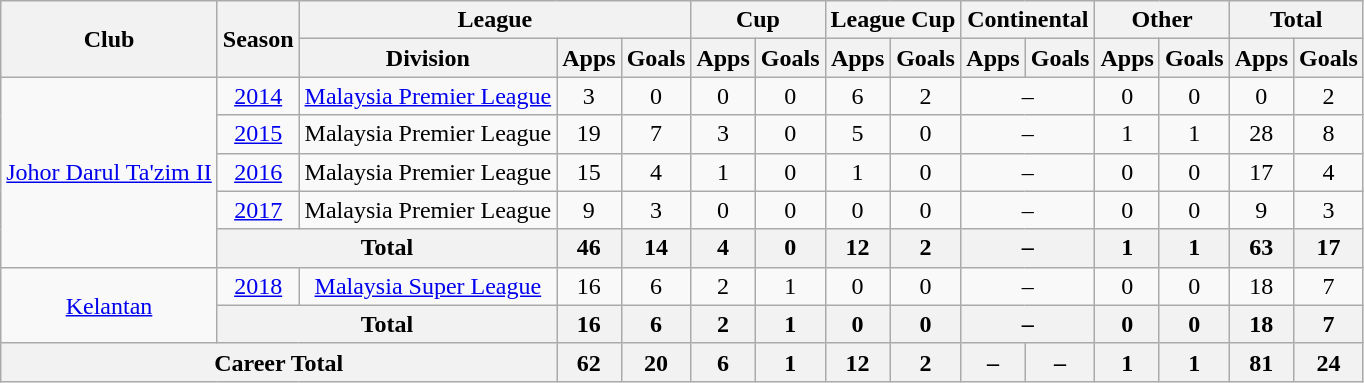<table class=wikitable style="text-align:center">
<tr>
<th rowspan=2>Club</th>
<th rowspan=2>Season</th>
<th colspan=3>League</th>
<th colspan=2>Cup</th>
<th colspan=2>League Cup</th>
<th colspan=2>Continental</th>
<th colspan=2>Other</th>
<th colspan=2>Total</th>
</tr>
<tr>
<th>Division</th>
<th>Apps</th>
<th>Goals</th>
<th>Apps</th>
<th>Goals</th>
<th>Apps</th>
<th>Goals</th>
<th>Apps</th>
<th>Goals</th>
<th>Apps</th>
<th>Goals</th>
<th>Apps</th>
<th>Goals</th>
</tr>
<tr>
<td rowspan=5><a href='#'>Johor Darul Ta'zim II</a></td>
<td><a href='#'>2014</a></td>
<td><a href='#'>Malaysia Premier League</a></td>
<td>3</td>
<td>0</td>
<td>0</td>
<td>0</td>
<td>6</td>
<td>2</td>
<td colspan=2>–</td>
<td>0</td>
<td>0</td>
<td>0</td>
<td>2</td>
</tr>
<tr>
<td><a href='#'>2015</a></td>
<td>Malaysia Premier League</td>
<td>19</td>
<td>7</td>
<td>3</td>
<td>0</td>
<td>5</td>
<td>0</td>
<td colspan=2>–</td>
<td>1</td>
<td>1</td>
<td>28</td>
<td>8</td>
</tr>
<tr>
<td><a href='#'>2016</a></td>
<td>Malaysia Premier League</td>
<td>15</td>
<td>4</td>
<td>1</td>
<td>0</td>
<td>1</td>
<td>0</td>
<td colspan=2>–</td>
<td>0</td>
<td>0</td>
<td>17</td>
<td>4</td>
</tr>
<tr>
<td><a href='#'>2017</a></td>
<td>Malaysia Premier League</td>
<td>9</td>
<td>3</td>
<td>0</td>
<td>0</td>
<td>0</td>
<td>0</td>
<td colspan=2>–</td>
<td>0</td>
<td>0</td>
<td>9</td>
<td>3</td>
</tr>
<tr>
<th colspan="2">Total</th>
<th>46</th>
<th>14</th>
<th>4</th>
<th>0</th>
<th>12</th>
<th>2</th>
<th colspan=2>–</th>
<th>1</th>
<th>1</th>
<th>63</th>
<th>17</th>
</tr>
<tr>
<td rowspan=2><a href='#'>Kelantan</a></td>
<td><a href='#'>2018</a></td>
<td><a href='#'>Malaysia Super League</a></td>
<td>16</td>
<td>6</td>
<td>2</td>
<td>1</td>
<td>0</td>
<td>0</td>
<td colspan=2>–</td>
<td>0</td>
<td>0</td>
<td>18</td>
<td>7</td>
</tr>
<tr>
<th colspan="2">Total</th>
<th>16</th>
<th>6</th>
<th>2</th>
<th>1</th>
<th>0</th>
<th>0</th>
<th colspan=2>–</th>
<th>0</th>
<th>0</th>
<th>18</th>
<th>7</th>
</tr>
<tr>
<th colspan="3">Career Total</th>
<th>62</th>
<th>20</th>
<th>6</th>
<th>1</th>
<th>12</th>
<th>2</th>
<th>–</th>
<th>–</th>
<th>1</th>
<th>1</th>
<th>81</th>
<th>24</th>
</tr>
</table>
